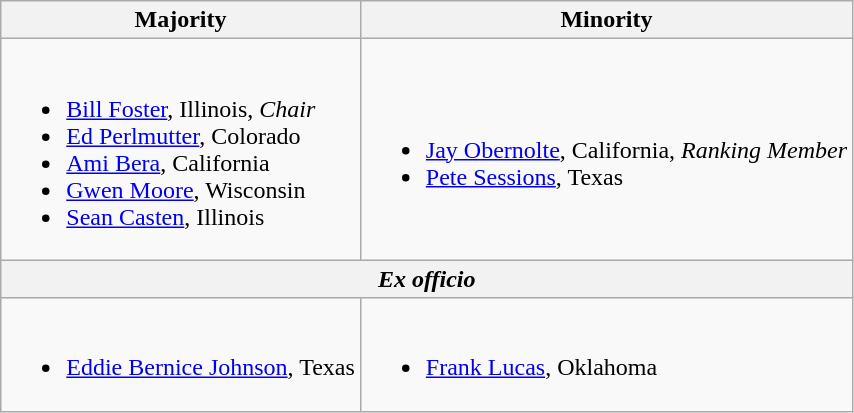<table class=wikitable>
<tr>
<th>Majority</th>
<th>Minority</th>
</tr>
<tr>
<td><br><ul><li><a href='#'>Bill Foster</a>, Illinois, <em>Chair</em></li><li><a href='#'>Ed Perlmutter</a>, Colorado</li><li><a href='#'>Ami Bera</a>, California</li><li><a href='#'>Gwen Moore</a>, Wisconsin</li><li><a href='#'>Sean Casten</a>, Illinois</li></ul></td>
<td><br><ul><li><a href='#'>Jay Obernolte</a>, California, <em>Ranking Member</em></li><li><a href='#'>Pete Sessions</a>, Texas</li></ul></td>
</tr>
<tr>
<th colspan=2><em>Ex officio</em></th>
</tr>
<tr>
<td><br><ul><li><a href='#'>Eddie Bernice Johnson</a>, Texas</li></ul></td>
<td><br><ul><li><a href='#'>Frank Lucas</a>, Oklahoma</li></ul></td>
</tr>
</table>
